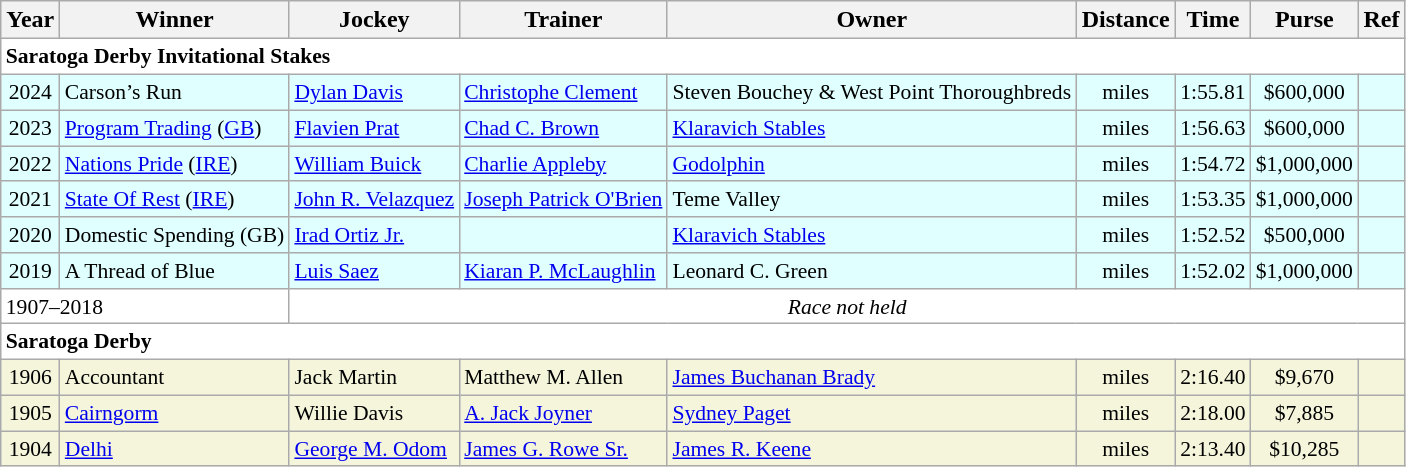<table class="wikitable sortable">
<tr>
<th>Year</th>
<th>Winner</th>
<th>Jockey</th>
<th>Trainer</th>
<th>Owner</th>
<th>Distance</th>
<th>Time</th>
<th>Purse</th>
<th>Ref</th>
</tr>
<tr style="font-size:90%; background-color:white">
<td colspan="9" align="left"><strong>Saratoga Derby Invitational Stakes</strong></td>
</tr>
<tr style="font-size:90%; background-color:lightcyan">
<td align=center>2024</td>
<td>Carson’s Run</td>
<td><a href='#'>Dylan Davis</a></td>
<td><a href='#'>Christophe Clement</a></td>
<td>Steven Bouchey & West Point Thoroughbreds</td>
<td align=center> miles</td>
<td align=center>1:55.81</td>
<td align=center>$600,000</td>
<td align=center></td>
</tr>
<tr style="font-size:90%; background-color:lightcyan">
<td align=center>2023</td>
<td><a href='#'>Program Trading</a> (<a href='#'>GB</a>)</td>
<td><a href='#'>Flavien Prat</a></td>
<td><a href='#'>Chad C. Brown</a></td>
<td><a href='#'>Klaravich Stables</a></td>
<td align=center> miles</td>
<td align=center>1:56.63</td>
<td align=center>$600,000</td>
<td align=center></td>
</tr>
<tr style="font-size:90%; background-color:lightcyan">
<td align=center>2022</td>
<td><a href='#'>Nations Pride</a> (<a href='#'>IRE</a>)</td>
<td><a href='#'>William Buick</a></td>
<td><a href='#'>Charlie Appleby</a></td>
<td><a href='#'>Godolphin</a></td>
<td align=center> miles</td>
<td align=center>1:54.72</td>
<td align=center>$1,000,000</td>
<td align=center></td>
</tr>
<tr style="font-size:90%; background-color:lightcyan">
<td align=center>2021</td>
<td><a href='#'>State Of Rest</a> (<a href='#'>IRE</a>)</td>
<td><a href='#'>John R. Velazquez</a></td>
<td><a href='#'>Joseph Patrick O'Brien</a></td>
<td>Teme Valley</td>
<td align=center> miles</td>
<td align=center>1:53.35</td>
<td align=center>$1,000,000</td>
<td align=center></td>
</tr>
<tr style="font-size:90%; background-color:lightcyan">
<td align=center>2020</td>
<td>Domestic Spending (GB)</td>
<td><a href='#'>Irad Ortiz Jr.</a></td>
<td></td>
<td><a href='#'>Klaravich Stables</a></td>
<td align=center> miles</td>
<td align=center>1:52.52</td>
<td align=center>$500,000</td>
<td align=center></td>
</tr>
<tr style="font-size:90%; background-color:lightcyan">
<td align=center>2019</td>
<td>A Thread of Blue</td>
<td><a href='#'>Luis Saez</a></td>
<td><a href='#'>Kiaran P. McLaughlin</a></td>
<td>Leonard C. Green</td>
<td align=center> miles</td>
<td align=center>1:52.02</td>
<td align=center>$1,000,000</td>
<td align=center></td>
</tr>
<tr style="font-size:90%; background-color:white">
<td align="left" colspan=2>1907–2018</td>
<td colspan="8" align="center"><em>Race not held</em></td>
</tr>
<tr style="font-size:90%; background-color:white">
<td colspan="9" align="left"><strong>Saratoga Derby</strong></td>
</tr>
<tr style="font-size:90%; background-color:beige">
<td align=center>1906</td>
<td>Accountant</td>
<td>Jack Martin</td>
<td>Matthew M. Allen</td>
<td><a href='#'>James Buchanan Brady</a></td>
<td align=center> miles</td>
<td align=center>2:16.40</td>
<td align=center>$9,670</td>
<td></td>
</tr>
<tr style="font-size:90%; background-color:beige">
<td align=center>1905</td>
<td><a href='#'>Cairngorm</a></td>
<td>Willie Davis</td>
<td><a href='#'>A. Jack Joyner</a></td>
<td><a href='#'>Sydney Paget</a></td>
<td align=center> miles</td>
<td align=center>2:18.00</td>
<td align=center>$7,885</td>
<td></td>
</tr>
<tr style="font-size:90%; background-color:beige">
<td align=center>1904</td>
<td><a href='#'>Delhi</a></td>
<td><a href='#'>George M. Odom</a></td>
<td><a href='#'>James G. Rowe Sr.</a></td>
<td><a href='#'>James R. Keene</a></td>
<td align=center> miles</td>
<td align=center>2:13.40</td>
<td align=center>$10,285</td>
<td></td>
</tr>
</table>
